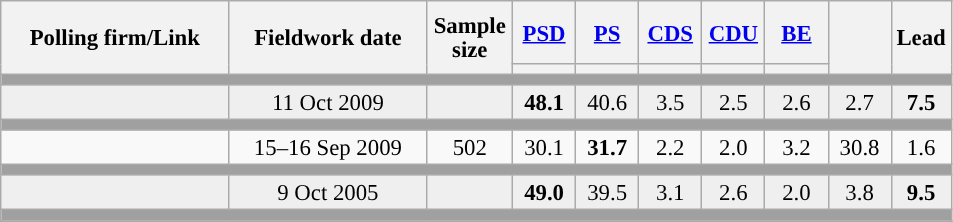<table class="wikitable collapsible sortable" style="text-align:center; font-size:95%; line-height:16px;">
<tr style="height:42px;">
<th style="width:145px;" rowspan="2">Polling firm/Link</th>
<th style="width:125px;" rowspan="2">Fieldwork date</th>
<th class="unsortable" style="width:50px;" rowspan="2">Sample size</th>
<th class="unsortable" style="width:35px;"><a href='#'>PSD</a></th>
<th class="unsortable" style="width:35px;"><a href='#'>PS</a></th>
<th class="unsortable" style="width:35px;"><a href='#'>CDS</a></th>
<th class="unsortable" style="width:35px;"><a href='#'>CDU</a></th>
<th class="unsortable" style="width:35px;"><a href='#'>BE</a></th>
<th class="unsortable" style="width:35px;" rowspan="2"></th>
<th class="unsortable" style="width:30px;" rowspan="2">Lead</th>
</tr>
<tr>
<th class="unsortable" style="color:inherit;background:"></th>
<th class="unsortable" style="color:inherit;background:"></th>
<th class="unsortable" style="color:inherit;background:"></th>
<th class="unsortable" style="color:inherit;background:"></th>
<th class="unsortable" style="color:inherit;background:"></th>
</tr>
<tr>
<td colspan="13" style="background:#A0A0A0"></td>
</tr>
<tr style="background:#EFEFEF;">
<td><strong></strong></td>
<td data-sort-value="2019-10-06">11 Oct 2009</td>
<td></td>
<td><strong>48.1</strong><br></td>
<td>40.6<br></td>
<td>3.5<br></td>
<td>2.5<br></td>
<td>2.6<br></td>
<td>2.7</td>
<td style="background:"><strong>7.5</strong></td>
</tr>
<tr>
<td colspan="13" style="background:#A0A0A0"></td>
</tr>
<tr>
<td align="center"></td>
<td align="center">15–16 Sep 2009</td>
<td>502</td>
<td align="center">30.1</td>
<td align="center" ><strong>31.7</strong></td>
<td align="center">2.2</td>
<td align="center">2.0</td>
<td align="center">3.2</td>
<td align="center">30.8</td>
<td style="background:">1.6</td>
</tr>
<tr>
<td colspan="13" style="background:#A0A0A0"></td>
</tr>
<tr style="background:#EFEFEF;">
<td><strong></strong></td>
<td data-sort-value="2019-10-06">9 Oct 2005</td>
<td></td>
<td><strong>49.0</strong><br></td>
<td>39.5<br></td>
<td>3.1<br></td>
<td>2.6<br></td>
<td>2.0<br></td>
<td>3.8</td>
<td style="background:"><strong>9.5</strong></td>
</tr>
<tr>
<td colspan="13" style="background:#A0A0A0"></td>
</tr>
<tr>
</tr>
</table>
